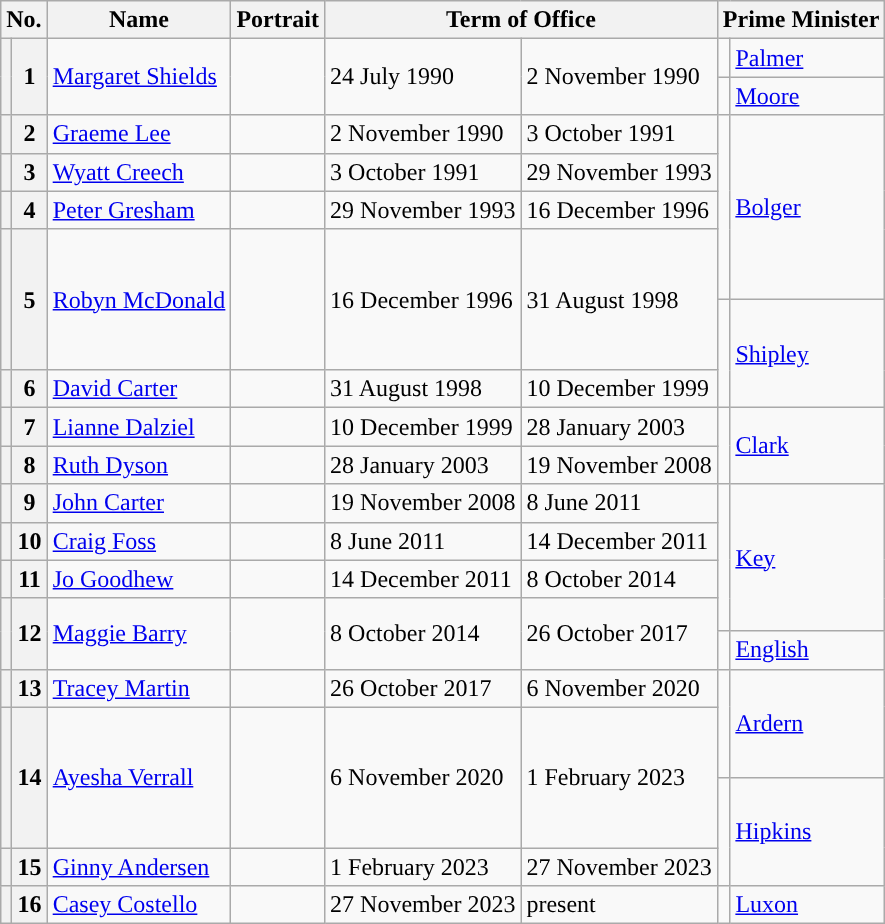<table class="wikitable">
<tr>
<th colspan=2>No.</th>
<th>Name</th>
<th>Portrait</th>
<th colspan=2>Term of Office</th>
<th colspan=2>Prime Minister</th>
</tr>
<tr>
<th height=15 style="border-bottom:solid 0 grey; background:"></th>
<th rowspan=2>1</th>
<td rowspan=2><a href='#'>Margaret Shields</a></td>
<td rowspan=2></td>
<td rowspan=2>24 July 1990</td>
<td rowspan=2>2 November 1990</td>
<td width=1 style="color:inherit;background:"></td>
<td><a href='#'>Palmer</a></td>
</tr>
<tr>
<th height=15 style="border-top:solid 0 grey; background:"></th>
<td style="color:inherit;background:"></td>
<td><a href='#'>Moore</a></td>
</tr>
<tr>
<th style="color:inherit;background:"></th>
<th>2</th>
<td><a href='#'>Graeme Lee</a></td>
<td></td>
<td>2 November 1990</td>
<td>3 October 1991</td>
<td rowspan="4" style="color:inherit;background:"></td>
<td rowspan="4"><a href='#'>Bolger</a></td>
</tr>
<tr>
<th style="color:inherit;background:"></th>
<th>3</th>
<td><a href='#'>Wyatt Creech</a></td>
<td></td>
<td>3 October 1991</td>
<td>29 November 1993</td>
</tr>
<tr>
<th style="color:inherit;background:"></th>
<th>4</th>
<td><a href='#'>Peter Gresham</a></td>
<td></td>
<td>29 November 1993</td>
<td>16 December 1996</td>
</tr>
<tr>
<th height=40 style="border-bottom:solid 0 grey; background:"></th>
<th rowspan="2">5</th>
<td rowspan="2"><a href='#'>Robyn McDonald</a></td>
<td rowspan="2"></td>
<td rowspan="2">16 December 1996</td>
<td rowspan="2">31 August 1998</td>
</tr>
<tr>
<th height=40 style="border-top:solid 0 grey; background:"></th>
<td rowspan=2 style="color:inherit;background:"></td>
<td rowspan=2><a href='#'>Shipley</a></td>
</tr>
<tr>
<th style="color:inherit;background:"></th>
<th>6</th>
<td><a href='#'>David Carter</a></td>
<td></td>
<td>31 August 1998</td>
<td>10 December 1999</td>
</tr>
<tr>
<th style="color:inherit;background:"></th>
<th>7</th>
<td><a href='#'>Lianne Dalziel</a></td>
<td></td>
<td>10 December 1999</td>
<td>28 January 2003</td>
<td rowspan=2 style="color:inherit;background:"></td>
<td rowspan=2><a href='#'>Clark</a></td>
</tr>
<tr>
<th style="color:inherit;background:"></th>
<th>8</th>
<td><a href='#'>Ruth Dyson</a></td>
<td></td>
<td>28 January 2003</td>
<td>19 November 2008</td>
</tr>
<tr>
<th style="color:inherit;background:"></th>
<th>9</th>
<td><a href='#'>John Carter</a></td>
<td></td>
<td>19 November 2008</td>
<td>8 June 2011</td>
<td rowspan="4" style="color:inherit;background:"></td>
<td rowspan="4"><a href='#'>Key</a></td>
</tr>
<tr>
<th style="color:inherit;background:"></th>
<th>10</th>
<td><a href='#'>Craig Foss</a></td>
<td></td>
<td>8 June 2011</td>
<td>14 December 2011</td>
</tr>
<tr>
<th style="color:inherit;background:"></th>
<th>11</th>
<td><a href='#'>Jo Goodhew</a></td>
<td></td>
<td>14 December 2011</td>
<td>8 October 2014</td>
</tr>
<tr>
<th height=15 style="border-bottom:solid 0 grey; background:"></th>
<th rowspan="2">12</th>
<td rowspan="2"><a href='#'>Maggie Barry</a></td>
<td rowspan="2"></td>
<td rowspan="2">8 October 2014</td>
<td rowspan="2">26 October 2017</td>
</tr>
<tr>
<th height=15 style="border-top:solid 0 grey; background:"></th>
<td style="color:inherit;background:"></td>
<td><a href='#'>English</a></td>
</tr>
<tr>
<th style="color:inherit;background:"></th>
<th>13</th>
<td><a href='#'>Tracey Martin</a></td>
<td></td>
<td>26 October 2017</td>
<td>6 November 2020</td>
<td rowspan=2 height=15 style="border-top:solid 0 gray; background:"></td>
<td rowspan=2><a href='#'>Ardern</a></td>
</tr>
<tr>
<th height=40 style="border-bottom:solid 0 grey; background:"></th>
<th rowspan=2>14</th>
<td rowspan=2><a href='#'>Ayesha Verrall</a></td>
<td rowspan=2></td>
<td rowspan=2>6 November 2020</td>
<td rowspan=2>1 February 2023</td>
</tr>
<tr>
<th height=40 style="border-top:solid 0 grey; background:"></th>
<td rowspan=2 style="color:inherit;background:"></td>
<td rowspan=2><a href='#'>Hipkins</a></td>
</tr>
<tr>
<th style="color:inherit;background:"></th>
<th>15</th>
<td><a href='#'>Ginny Andersen</a></td>
<td></td>
<td>1 February 2023</td>
<td>27 November 2023</td>
</tr>
<tr>
<th style="color:inherit;background:"></th>
<th>16</th>
<td><a href='#'>Casey Costello</a></td>
<td></td>
<td>27 November 2023</td>
<td>present</td>
<td style="color:inherit;background:"></td>
<td><a href='#'>Luxon</a></td>
</tr>
</table>
